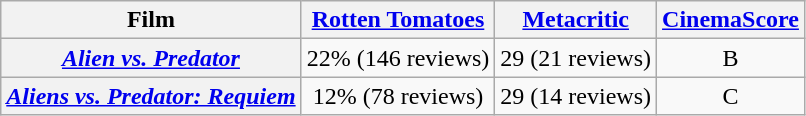<table class="wikitable sortable plainrowheaders" style="text-align:center">
<tr>
<th>Film</th>
<th><a href='#'>Rotten Tomatoes</a></th>
<th><a href='#'>Metacritic</a></th>
<th><a href='#'>CinemaScore</a></th>
</tr>
<tr>
<th scope="row"><em><a href='#'>Alien vs. Predator</a></em></th>
<td>22% (146 reviews)</td>
<td>29 (21 reviews)</td>
<td>B</td>
</tr>
<tr>
<th scope="row"><em><a href='#'>Aliens vs. Predator: Requiem</a></em></th>
<td>12% (78 reviews)</td>
<td>29 (14 reviews)</td>
<td>C</td>
</tr>
</table>
